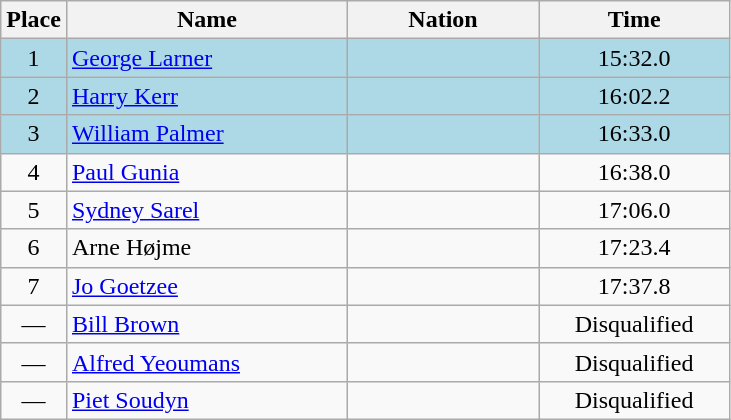<table class=wikitable>
<tr>
<th width=20>Place</th>
<th width=180>Name</th>
<th width=120>Nation</th>
<th width=120>Time</th>
</tr>
<tr bgcolor=lightblue>
<td align=center>1</td>
<td><a href='#'>George Larner</a></td>
<td></td>
<td align=center>15:32.0</td>
</tr>
<tr bgcolor=lightblue>
<td align=center>2</td>
<td><a href='#'>Harry Kerr</a></td>
<td></td>
<td align=center>16:02.2</td>
</tr>
<tr bgcolor=lightblue>
<td align=center>3</td>
<td><a href='#'>William Palmer</a></td>
<td></td>
<td align=center>16:33.0</td>
</tr>
<tr>
<td align=center>4</td>
<td><a href='#'>Paul Gunia</a></td>
<td></td>
<td align=center>16:38.0</td>
</tr>
<tr>
<td align=center>5</td>
<td><a href='#'>Sydney Sarel</a></td>
<td></td>
<td align=center>17:06.0</td>
</tr>
<tr>
<td align=center>6</td>
<td>Arne Højme</td>
<td></td>
<td align=center>17:23.4</td>
</tr>
<tr>
<td align=center>7</td>
<td><a href='#'>Jo Goetzee</a></td>
<td></td>
<td align=center>17:37.8</td>
</tr>
<tr>
<td align=center>—</td>
<td><a href='#'>Bill Brown</a></td>
<td></td>
<td align=center>Disqualified</td>
</tr>
<tr>
<td align=center>—</td>
<td><a href='#'>Alfred Yeoumans</a></td>
<td></td>
<td align=center>Disqualified</td>
</tr>
<tr>
<td align=center>—</td>
<td><a href='#'>Piet Soudyn</a></td>
<td></td>
<td align=center>Disqualified</td>
</tr>
</table>
